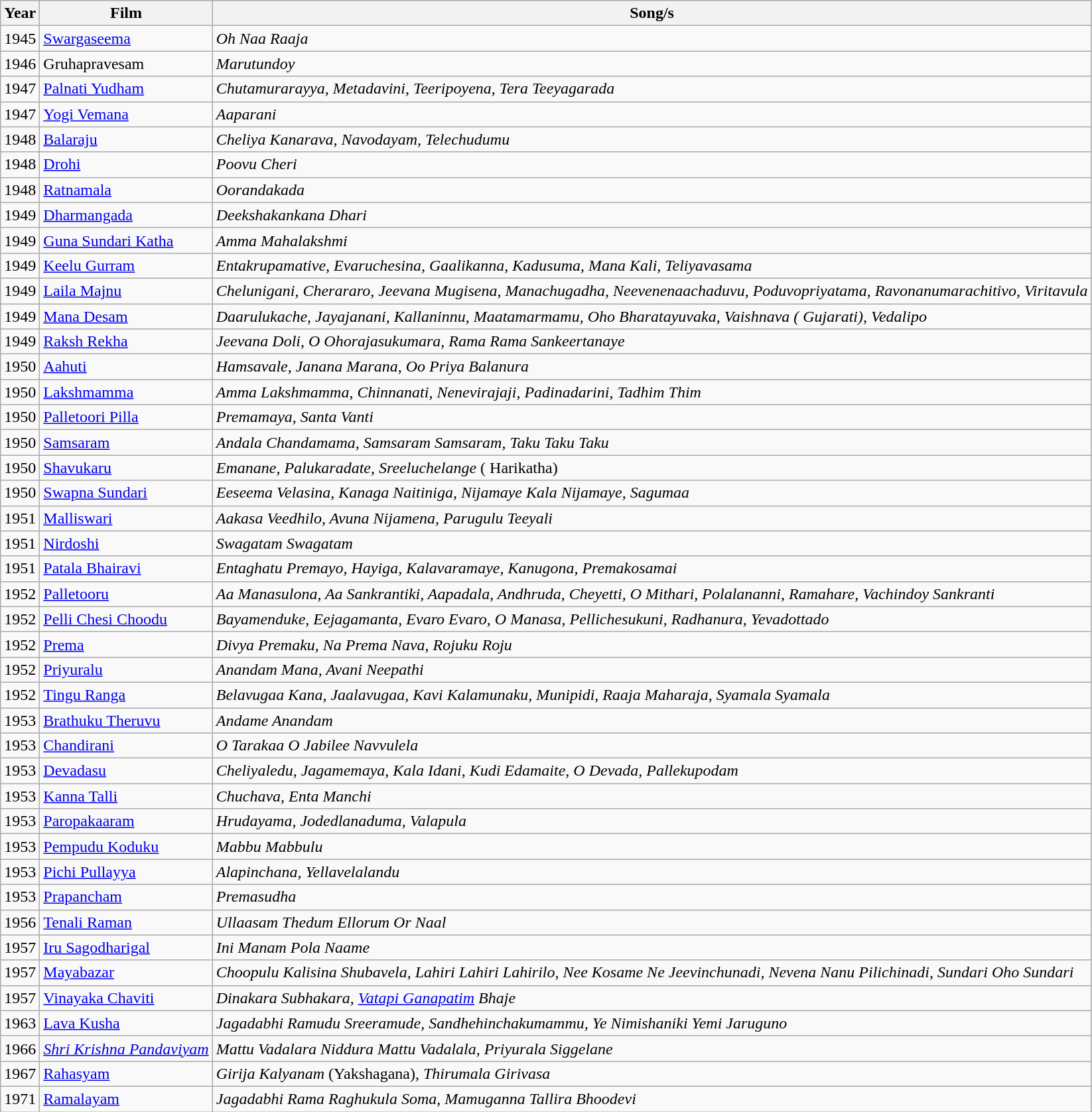<table class="wikitable">
<tr>
<th>Year</th>
<th>Film</th>
<th>Song/s</th>
</tr>
<tr>
<td>1945</td>
<td><a href='#'>Swargaseema</a></td>
<td><em>Oh Naa Raaja</em></td>
</tr>
<tr>
<td>1946</td>
<td>Gruhapravesam</td>
<td><em>Marutundoy</em></td>
</tr>
<tr>
<td>1947</td>
<td><a href='#'>Palnati Yudham</a></td>
<td><em>Chutamurarayya, Metadavini, Teeripoyena, Tera Teeyagarada</em></td>
</tr>
<tr>
<td>1947</td>
<td><a href='#'>Yogi Vemana</a></td>
<td><em>Aaparani</em></td>
</tr>
<tr>
<td>1948</td>
<td><a href='#'>Balaraju</a></td>
<td><em>Cheliya Kanarava, Navodayam, Telechudumu</em></td>
</tr>
<tr>
<td>1948</td>
<td><a href='#'>Drohi</a></td>
<td><em>Poovu Cheri</em></td>
</tr>
<tr>
<td>1948</td>
<td><a href='#'>Ratnamala</a></td>
<td><em>Oorandakada</em></td>
</tr>
<tr>
<td>1949</td>
<td><a href='#'>Dharmangada</a></td>
<td><em>Deekshakankana Dhari</em></td>
</tr>
<tr>
<td>1949</td>
<td><a href='#'>Guna Sundari Katha</a></td>
<td><em>Amma Mahalakshmi</em></td>
</tr>
<tr>
<td>1949</td>
<td><a href='#'>Keelu Gurram</a></td>
<td><em>Entakrupamative, Evaruchesina, Gaalikanna, Kadusuma, Mana Kali, Teliyavasama</em></td>
</tr>
<tr>
<td>1949</td>
<td><a href='#'>Laila Majnu</a></td>
<td><em>Chelunigani, Cherararo, Jeevana Mugisena, Manachugadha, Neevenenaachaduvu, Poduvopriyatama, Ravonanumarachitivo, Viritavula</em></td>
</tr>
<tr>
<td>1949</td>
<td><a href='#'>Mana Desam</a></td>
<td><em>Daarulukache, Jayajanani, Kallaninnu, Maatamarmamu, Oho Bharatayuvaka, Vaishnava ( Gujarati), Vedalipo</em></td>
</tr>
<tr>
<td>1949</td>
<td><a href='#'>Raksh Rekha</a></td>
<td><em>Jeevana Doli, O Ohorajasukumara, Rama Rama Sankeertanaye</em></td>
</tr>
<tr>
<td>1950</td>
<td><a href='#'>Aahuti</a></td>
<td><em>Hamsavale, Janana Marana, Oo Priya Balanura</em></td>
</tr>
<tr>
<td>1950</td>
<td><a href='#'>Lakshmamma</a></td>
<td><em>Amma Lakshmamma, Chinnanati, Nenevirajaji, Padinadarini,   Tadhim Thim</em></td>
</tr>
<tr>
<td>1950</td>
<td><a href='#'>Palletoori Pilla</a></td>
<td><em>Premamaya, Santa Vanti</em></td>
</tr>
<tr>
<td>1950</td>
<td><a href='#'>Samsaram</a></td>
<td><em>Andala Chandamama, Samsaram Samsaram, Taku Taku Taku</em></td>
</tr>
<tr>
<td>1950</td>
<td><a href='#'>Shavukaru</a></td>
<td><em>Emanane, Palukaradate, Sreeluchelange</em> ( Harikatha)</td>
</tr>
<tr>
<td>1950</td>
<td><a href='#'>Swapna Sundari</a></td>
<td><em>Eeseema Velasina, Kanaga Naitiniga, Nijamaye Kala Nijamaye, Sagumaa</em></td>
</tr>
<tr>
<td>1951</td>
<td><a href='#'>Malliswari</a></td>
<td><em>Aakasa Veedhilo, Avuna Nijamena, Parugulu Teeyali</em></td>
</tr>
<tr>
<td>1951</td>
<td><a href='#'>Nirdoshi</a></td>
<td><em>Swagatam Swagatam</em></td>
</tr>
<tr>
<td>1951</td>
<td><a href='#'>Patala Bhairavi</a></td>
<td><em>Entaghatu Premayo, Hayiga, Kalavaramaye, Kanugona, Premakosamai</em></td>
</tr>
<tr>
<td>1952</td>
<td><a href='#'>Palletooru</a></td>
<td><em>Aa Manasulona, Aa Sankrantiki, Aapadala, Andhruda, Cheyetti, O Mithari, Polalananni, Ramahare, Vachindoy Sankranti</em></td>
</tr>
<tr>
<td>1952</td>
<td><a href='#'>Pelli Chesi Choodu</a></td>
<td><em>Bayamenduke, Eejagamanta, Evaro Evaro, O Manasa, Pellichesukuni, Radhanura, Yevadottado</em></td>
</tr>
<tr>
<td>1952</td>
<td><a href='#'>Prema</a></td>
<td><em>Divya Premaku, Na Prema Nava, Rojuku Roju</em></td>
</tr>
<tr>
<td>1952</td>
<td><a href='#'>Priyuralu</a></td>
<td><em>Anandam Mana, Avani Neepathi</em></td>
</tr>
<tr>
<td>1952</td>
<td><a href='#'>Tingu Ranga</a></td>
<td><em>Belavugaa Kana, Jaalavugaa, Kavi Kalamunaku, Munipidi, Raaja Maharaja, Syamala Syamala</em></td>
</tr>
<tr>
<td>1953</td>
<td><a href='#'>Brathuku Theruvu</a></td>
<td><em>Andame Anandam</em></td>
</tr>
<tr>
<td>1953</td>
<td><a href='#'>Chandirani</a></td>
<td><em>O Tarakaa O Jabilee Navvulela</em></td>
</tr>
<tr>
<td>1953</td>
<td><a href='#'>Devadasu</a></td>
<td><em>Cheliyaledu, Jagamemaya, Kala Idani, Kudi Edamaite, O Devada,  Pallekupodam</em></td>
</tr>
<tr>
<td>1953</td>
<td><a href='#'>Kanna Talli</a></td>
<td><em>Chuchava, Enta Manchi</em></td>
</tr>
<tr>
<td>1953</td>
<td><a href='#'>Paropakaaram</a></td>
<td><em>Hrudayama, Jodedlanaduma, Valapula</em></td>
</tr>
<tr>
<td>1953</td>
<td><a href='#'>Pempudu Koduku</a></td>
<td><em>Mabbu Mabbulu</em></td>
</tr>
<tr>
<td>1953</td>
<td><a href='#'>Pichi Pullayya</a></td>
<td><em>Alapinchana, Yellavelalandu</em></td>
</tr>
<tr>
<td>1953</td>
<td><a href='#'>Prapancham</a></td>
<td><em>Premasudha</em></td>
</tr>
<tr>
<td>1956</td>
<td><a href='#'>Tenali Raman</a></td>
<td><em>Ullaasam Thedum Ellorum Or Naal</em></td>
</tr>
<tr>
<td>1957</td>
<td><a href='#'>Iru Sagodharigal</a></td>
<td><em>Ini Manam Pola Naame</em></td>
</tr>
<tr>
<td>1957</td>
<td><a href='#'>Mayabazar</a></td>
<td><em>Choopulu Kalisina Shubavela, Lahiri Lahiri Lahirilo, Nee Kosame Ne Jeevinchunadi, Nevena Nanu Pilichinadi, Sundari Oho Sundari</em></td>
</tr>
<tr>
<td>1957</td>
<td><a href='#'>Vinayaka Chaviti</a></td>
<td><em>Dinakara Subhakara, <a href='#'>Vatapi Ganapatim</a> Bhaje</em></td>
</tr>
<tr>
<td>1963</td>
<td><a href='#'>Lava Kusha</a></td>
<td><em>Jagadabhi Ramudu Sreeramude, Sandhehinchakumammu, Ye Nimishaniki Yemi Jaruguno</em></td>
</tr>
<tr>
<td>1966</td>
<td><em><a href='#'>Shri Krishna Pandaviyam</a></em></td>
<td><em>Mattu Vadalara Niddura Mattu Vadalala, Priyurala Siggelane</em></td>
</tr>
<tr>
<td>1967</td>
<td><a href='#'>Rahasyam</a></td>
<td><em>Girija Kalyanam</em> (Yakshagana), <em>Thirumala Girivasa</em></td>
</tr>
<tr>
<td>1971</td>
<td><a href='#'>Ramalayam</a></td>
<td><em>Jagadabhi Rama Raghukula Soma, Mamuganna Tallira Bhoodevi</em></td>
</tr>
</table>
